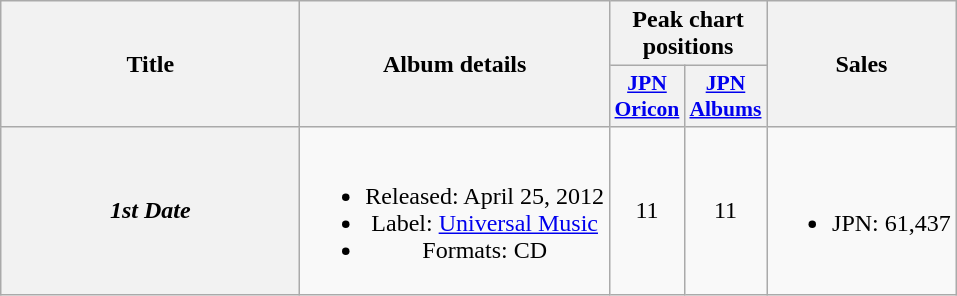<table class="wikitable plainrowheaders" style="text-align:center;">
<tr>
<th scope="col" rowspan="2" style="width:12em;">Title</th>
<th scope="col" rowspan="2">Album details</th>
<th scope="col" colspan="2">Peak chart positions</th>
<th scope="col" rowspan="2">Sales<br></th>
</tr>
<tr>
<th scope="col" style="width:3em;font-size:90%;"><a href='#'>JPN<br>Oricon</a><br></th>
<th scope="col" style="width:3em;font-size:90%;"><a href='#'>JPN<br>Albums</a><br></th>
</tr>
<tr>
<th scope="row"><em>1st Date</em></th>
<td><br><ul><li>Released: April 25, 2012</li><li>Label: <a href='#'>Universal Music</a></li><li>Formats: CD</li></ul></td>
<td>11</td>
<td>11</td>
<td><br><ul><li>JPN: 61,437</li></ul></td>
</tr>
</table>
